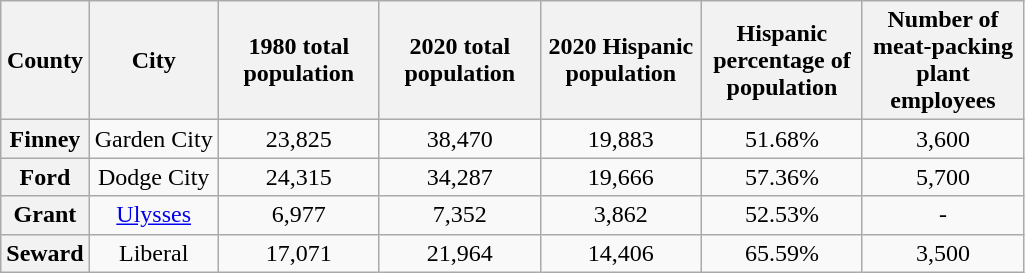<table class="wikitable sortable" style="text-align: center;">
<tr>
<th scope="col">County</th>
<th scope="col">City</th>
<th scope="col" style="width: 100px;">1980 total population</th>
<th scope="col" style="width: 100px;">2020 total population</th>
<th scope="col" style="width: 100px;">2020 Hispanic population</th>
<th scope="col" style="width: 100px;">Hispanic percentage of population</th>
<th scope="col" style="width: 100px;">Number of meat-packing plant employees</th>
</tr>
<tr>
<th scope="row">Finney</th>
<td>Garden City</td>
<td>23,825</td>
<td>38,470</td>
<td>19,883</td>
<td>51.68%</td>
<td>3,600</td>
</tr>
<tr>
<th scope="row">Ford</th>
<td>Dodge City</td>
<td>24,315</td>
<td>34,287</td>
<td>19,666</td>
<td>57.36%</td>
<td>5,700</td>
</tr>
<tr>
<th scope="row">Grant</th>
<td><a href='#'>Ulysses</a></td>
<td>6,977</td>
<td>7,352</td>
<td>3,862</td>
<td>52.53%</td>
<td>-</td>
</tr>
<tr>
<th scope="row">Seward</th>
<td>Liberal</td>
<td>17,071</td>
<td>21,964</td>
<td>14,406</td>
<td>65.59%</td>
<td>3,500</td>
</tr>
</table>
